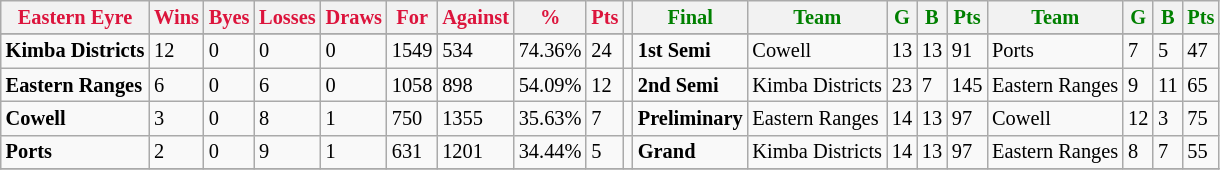<table style="font-size: 85%; text-align: left;" class="wikitable">
<tr>
<th style="color:crimson">Eastern Eyre</th>
<th style="color:crimson">Wins</th>
<th style="color:crimson">Byes</th>
<th style="color:crimson">Losses</th>
<th style="color:crimson">Draws</th>
<th style="color:crimson">For</th>
<th style="color:crimson">Against</th>
<th style="color:crimson">%</th>
<th style="color:crimson">Pts</th>
<th></th>
<th style="color:green">Final</th>
<th style="color:green">Team</th>
<th style="color:green">G</th>
<th style="color:green">B</th>
<th style="color:green">Pts</th>
<th style="color:green">Team</th>
<th style="color:green">G</th>
<th style="color:green">B</th>
<th style="color:green">Pts</th>
</tr>
<tr>
</tr>
<tr>
</tr>
<tr>
<td><strong>	Kimba Districts	</strong></td>
<td>12</td>
<td>0</td>
<td>0</td>
<td>0</td>
<td>1549</td>
<td>534</td>
<td>74.36%</td>
<td>24</td>
<td></td>
<td><strong>1st Semi</strong></td>
<td>Cowell</td>
<td>13</td>
<td>13</td>
<td>91</td>
<td>Ports</td>
<td>7</td>
<td>5</td>
<td>47</td>
</tr>
<tr>
<td><strong>	Eastern Ranges	</strong></td>
<td>6</td>
<td>0</td>
<td>6</td>
<td>0</td>
<td>1058</td>
<td>898</td>
<td>54.09%</td>
<td>12</td>
<td></td>
<td><strong>2nd Semi</strong></td>
<td>Kimba Districts</td>
<td>23</td>
<td>7</td>
<td>145</td>
<td>Eastern Ranges</td>
<td>9</td>
<td>11</td>
<td>65</td>
</tr>
<tr>
<td><strong>	Cowell	</strong></td>
<td>3</td>
<td>0</td>
<td>8</td>
<td>1</td>
<td>750</td>
<td>1355</td>
<td>35.63%</td>
<td>7</td>
<td></td>
<td><strong>Preliminary</strong></td>
<td>Eastern Ranges</td>
<td>14</td>
<td>13</td>
<td>97</td>
<td>Cowell</td>
<td>12</td>
<td>3</td>
<td>75</td>
</tr>
<tr>
<td><strong>	Ports	</strong></td>
<td>2</td>
<td>0</td>
<td>9</td>
<td>1</td>
<td>631</td>
<td>1201</td>
<td>34.44%</td>
<td>5</td>
<td></td>
<td><strong>Grand</strong></td>
<td>Kimba Districts</td>
<td>14</td>
<td>13</td>
<td>97</td>
<td>Eastern Ranges</td>
<td>8</td>
<td>7</td>
<td>55</td>
</tr>
<tr>
</tr>
</table>
